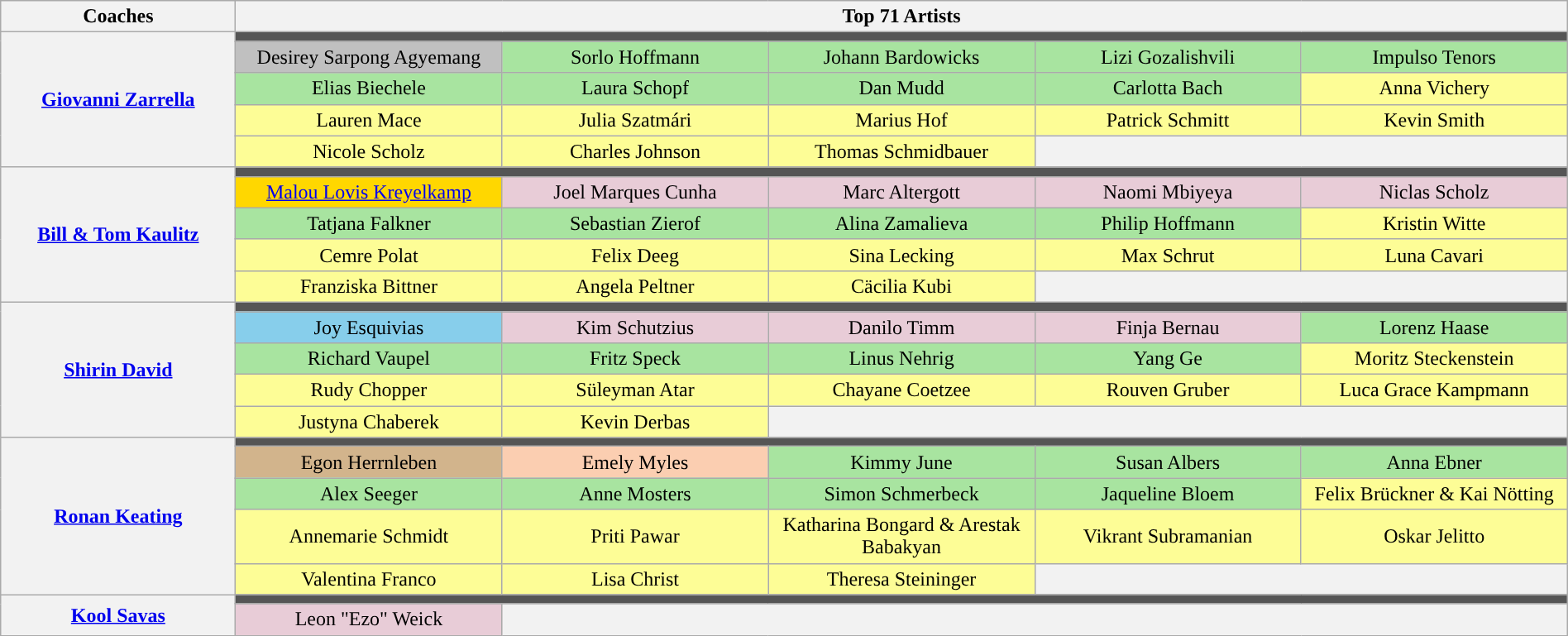<table class="wikitable" style="text-align:center; width:100%">
<tr>
<th scope="col" style="width:15%">Coaches</th>
<th scope="col" style="width:85%" colspan="5">Top 71 Artists</th>
</tr>
<tr>
<th rowspan="5"><a href='#'>Giovanni Zarrella</a></th>
<td colspan="5" style="background:#555555"></td>
</tr>
<tr>
<td style="background:silver">Desirey Sarpong Agyemang</td>
<td style="background:#A8E4A0">Sorlo Hoffmann</td>
<td style="background:#A8E4A0">Johann Bardowicks</td>
<td style="background:#A8E4A0">Lizi Gozalishvili</td>
<td style="background:#A8E4A0">Impulso Tenors</td>
</tr>
<tr>
<td style="background:#A8E4A0">Elias Biechele</td>
<td style="background:#A8E4A0">Laura Schopf</td>
<td style="background:#A8E4A0" width="17%">Dan Mudd</td>
<td style="background:#A8E4A0" width="17%">Carlotta Bach</td>
<td style="background:#FDFD96" width="17%">Anna Vichery</td>
</tr>
<tr>
<td style="background:#FDFD96" width="17%">Lauren Mace</td>
<td style="background:#FDFD96" width="17%">Julia Szatmári</td>
<td style="background:#FDFD96" width="17%">Marius Hof</td>
<td style="background:#FDFD96" width="17%">Patrick Schmitt</td>
<td style="background:#FDFD96" width="17%">Kevin Smith</td>
</tr>
<tr>
<td style="background:#FDFD96" width="17%">Nicole Scholz</td>
<td style="background:#FDFD96" width="17%">Charles Johnson</td>
<td style="background:#FDFD96" width="17%">Thomas Schmidbauer</td>
<th colspan="2"></th>
</tr>
<tr>
<th rowspan="5"><a href='#'>Bill & Tom Kaulitz</a></th>
<td colspan="5" style="background:#555555"></td>
</tr>
<tr>
<td style="background:gold"><a href='#'>Malou Lovis Kreyelkamp</a></td>
<td style="background:#E8CCD7">Joel Marques Cunha</td>
<td style="background:#E8CCD7">Marc Altergott</td>
<td style="background:#E8CCD7">Naomi Mbiyeya</td>
<td style="background:#E8CCD7">Niclas Scholz</td>
</tr>
<tr>
<td style="background:#A8E4A0">Tatjana Falkner</td>
<td style="background:#A8E4A0">Sebastian Zierof</td>
<td style="background:#A8E4A0" width="17%">Alina Zamalieva</td>
<td style="background:#A8E4A0" width="17%">Philip Hoffmann</td>
<td style="background:#FDFD96">Kristin Witte</td>
</tr>
<tr>
<td style="background:#FDFD96">Cemre Polat</td>
<td style="background:#FDFD96">Felix Deeg</td>
<td style="background:#FDFD96">Sina Lecking</td>
<td style="background:#FDFD96">Max Schrut</td>
<td style="background:#FDFD96">Luna Cavari</td>
</tr>
<tr>
<td style="background:#FDFD96">Franziska Bittner</td>
<td style="background:#FDFD96">Angela Peltner</td>
<td style="background:#FDFD96">Cäcilia Kubi</td>
<th colspan="2"></th>
</tr>
<tr>
<th rowspan="5"><a href='#'>Shirin David</a></th>
<td colspan="5" style="background:#555555"></td>
</tr>
<tr>
<td style="background:skyblue">Joy Esquivias</td>
<td style="background:#E8CCD7">Kim Schutzius</td>
<td style="background:#E8CCD7">Danilo Timm</td>
<td style="background:#E8CCD7">Finja Bernau</td>
<td style="background:#A8E4A0">Lorenz Haase</td>
</tr>
<tr>
<td style="background:#A8E4A0">Richard Vaupel</td>
<td style="background:#A8E4A0">Fritz Speck</td>
<td style="background:#A8E4A0" width="17%">Linus Nehrig</td>
<td style="background:#A8E4A0" width="17%">Yang Ge</td>
<td style="background:#FDFD96">Moritz Steckenstein</td>
</tr>
<tr>
<td style="background:#FDFD96">Rudy Chopper</td>
<td style="background:#FDFD96">Süleyman Atar</td>
<td style="background:#FDFD96">Chayane Coetzee</td>
<td style="background:#FDFD96">Rouven Gruber</td>
<td style="background:#FDFD96;">Luca Grace Kampmann</td>
</tr>
<tr>
<td style="background:#FDFD96;">Justyna Chaberek</td>
<td style="background:#FDFD96;">Kevin Derbas</td>
<th colspan="3"></th>
</tr>
<tr>
<th rowspan="5"><a href='#'>Ronan Keating</a></th>
<td colspan="5" style="background:#555555"></td>
</tr>
<tr>
<td style="background:tan">Egon Herrnleben</td>
<td style="background:#FBCEB1">Emely Myles</td>
<td style="background:#A8E4A0">Kimmy June</td>
<td style="background:#A8E4A0">Susan Albers</td>
<td style="background:#A8E4A0">Anna Ebner</td>
</tr>
<tr>
<td style="background:#A8E4A0">Alex Seeger</td>
<td style="background:#A8E4A0">Anne Mosters</td>
<td style="background:#A8E4A0" width="17%">Simon Schmerbeck</td>
<td style="background:#A8E4A0" width="17%">Jaqueline Bloem</td>
<td style="background:#FDFD96">Felix Brückner & Kai Nötting</td>
</tr>
<tr>
<td style="background:#FDFD96">Annemarie Schmidt</td>
<td style="background:#FDFD96">Priti Pawar</td>
<td style="background:#FDFD96">Katharina Bongard & Arestak Babakyan</td>
<td style="background:#FDFD96">Vikrant Subramanian</td>
<td style="background:#FDFD96">Oskar Jelitto</td>
</tr>
<tr>
<td style="background:#FDFD96">Valentina Franco</td>
<td style="background:#FDFD96">Lisa Christ</td>
<td style="background:#FDFD96">Theresa Steininger</td>
<th colspan="2"></th>
</tr>
<tr>
<th rowspan="2"><a href='#'>Kool Savas</a></th>
<td colspan="5" style="background:#555555"></td>
</tr>
<tr>
<td style="background:#E8CCD7">Leon "Ezo" Weick</td>
<th colspan="4"></th>
</tr>
</table>
